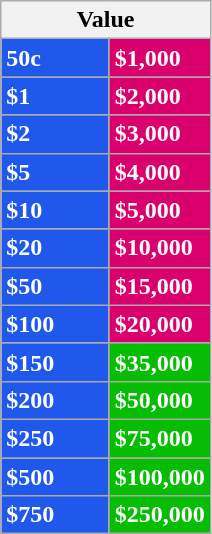<table class="wikitable"  style=color:#fff;">
<tr>
<th colspan="2" style="color:#000;"><strong>Value</strong></th>
</tr>
<tr>
<td style="width:65px; background:#2058eb;"><strong>50c</strong></td>
<td style="background:#d9006d;"><strong>$1,000</strong></td>
</tr>
<tr>
<td style="background:#2058eb;"><strong>$1</strong></td>
<td style="background:#d9006d;"><strong>$2,000</strong></td>
</tr>
<tr>
<td style="background:#2058eb;"><strong>$2</strong></td>
<td style="background:#d9006d;"><strong>$3,000</strong></td>
</tr>
<tr>
<td style="background:#2058eb;"><strong>$5</strong></td>
<td style="background:#d9006d;"><strong>$4,000</strong></td>
</tr>
<tr>
<td style="background:#2058eb;"><strong>$10</strong></td>
<td style="background:#d9006d;"><strong>$5,000</strong></td>
</tr>
<tr>
<td style="background:#2058eb;"><strong>$20</strong></td>
<td style="background:#d9006d;"><strong>$10,000</strong></td>
</tr>
<tr>
<td style="background:#2058eb;"><strong>$50</strong></td>
<td style="background:#d9006d;"><strong>$15,000</strong></td>
</tr>
<tr>
<td style="background:#2058eb;"><strong>$100</strong></td>
<td style="background:#d9006d;"><strong>$20,000</strong></td>
</tr>
<tr>
<td style="background:#2058eb;"><strong>$150</strong></td>
<td style="background:#06bd03;"><strong>$35,000</strong></td>
</tr>
<tr>
<td style="background:#2058eb;"><strong>$200</strong></td>
<td style="background:#06bd03;"><strong>$50,000</strong></td>
</tr>
<tr>
<td style="background:#2058eb;"><strong>$250</strong></td>
<td style="background:#06bd03;"><strong>$75,000</strong></td>
</tr>
<tr>
<td style="background:#2058eb;"><strong>$500</strong></td>
<td style="background:#06bd03;"><strong>$100,000</strong></td>
</tr>
<tr>
<td style="background:#2058eb;"><strong>$750</strong></td>
<td style="background:#06bd03;"><strong>$250,000</strong></td>
</tr>
</table>
